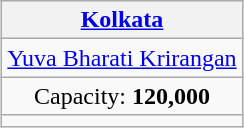<table class="wikitable" style="text-align:center;margin:1em auto;">
<tr>
<th><a href='#'>Kolkata</a></th>
</tr>
<tr>
<td><a href='#'>Yuva Bharati Krirangan</a></td>
</tr>
<tr>
<td>Capacity: <strong>120,000</strong></td>
</tr>
<tr>
<td></td>
</tr>
</table>
